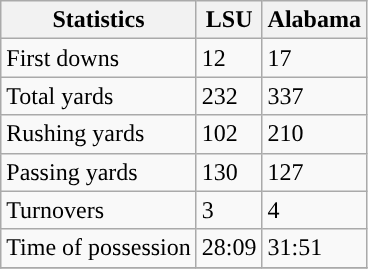<table class="wikitable" style="float: left;">
<tr>
<th>Statistics</th>
<th>LSU</th>
<th>Alabama</th>
</tr>
<tr>
<td>First downs</td>
<td>12</td>
<td>17</td>
</tr>
<tr>
<td>Total yards</td>
<td>232</td>
<td>337</td>
</tr>
<tr>
<td>Rushing yards</td>
<td>102</td>
<td>210</td>
</tr>
<tr>
<td>Passing yards</td>
<td>130</td>
<td>127</td>
</tr>
<tr>
<td>Turnovers</td>
<td>3</td>
<td>4</td>
</tr>
<tr>
<td>Time of possession</td>
<td>28:09</td>
<td>31:51</td>
</tr>
<tr>
</tr>
</table>
